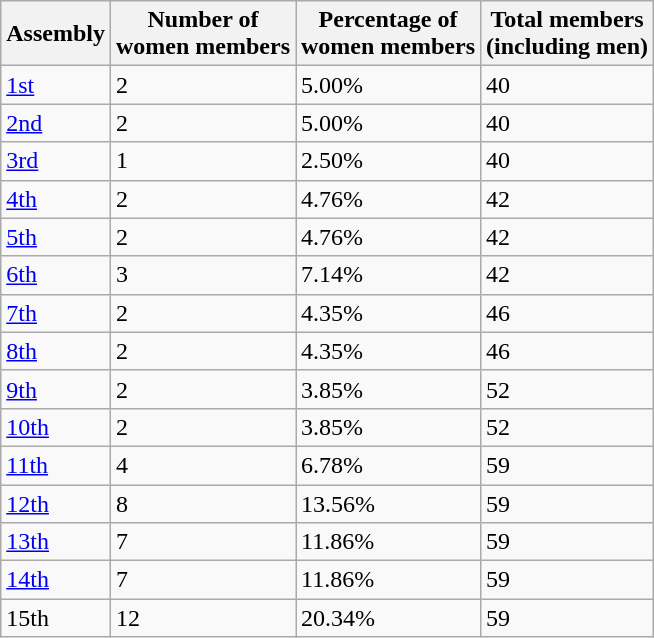<table class=wikitable sortable>
<tr>
<th>Assembly</th>
<th>Number of<br>women members</th>
<th>Percentage of<br>women members</th>
<th>Total members<br>(including men)</th>
</tr>
<tr>
<td><a href='#'>1st</a></td>
<td>2</td>
<td>5.00%</td>
<td>40</td>
</tr>
<tr>
<td><a href='#'>2nd</a></td>
<td>2</td>
<td>5.00%</td>
<td>40</td>
</tr>
<tr>
<td><a href='#'>3rd</a></td>
<td>1</td>
<td>2.50%</td>
<td>40</td>
</tr>
<tr>
<td><a href='#'>4th</a></td>
<td>2</td>
<td>4.76%</td>
<td>42</td>
</tr>
<tr>
<td><a href='#'>5th</a></td>
<td>2</td>
<td>4.76%</td>
<td>42</td>
</tr>
<tr>
<td><a href='#'>6th</a></td>
<td>3</td>
<td>7.14%</td>
<td>42</td>
</tr>
<tr>
<td><a href='#'>7th</a></td>
<td>2</td>
<td>4.35%</td>
<td>46</td>
</tr>
<tr>
<td><a href='#'>8th</a></td>
<td>2</td>
<td>4.35%</td>
<td>46</td>
</tr>
<tr>
<td><a href='#'>9th</a></td>
<td>2</td>
<td>3.85%</td>
<td>52</td>
</tr>
<tr>
<td><a href='#'>10th</a></td>
<td>2</td>
<td>3.85%</td>
<td>52</td>
</tr>
<tr>
<td><a href='#'>11th</a></td>
<td>4</td>
<td>6.78%</td>
<td>59</td>
</tr>
<tr>
<td><a href='#'>12th</a></td>
<td>8</td>
<td>13.56%</td>
<td>59</td>
</tr>
<tr>
<td><a href='#'>13th</a></td>
<td>7</td>
<td>11.86%</td>
<td>59</td>
</tr>
<tr>
<td><a href='#'>14th</a></td>
<td>7</td>
<td>11.86%</td>
<td>59</td>
</tr>
<tr>
<td>15th</td>
<td>12</td>
<td>20.34%</td>
<td>59</td>
</tr>
</table>
